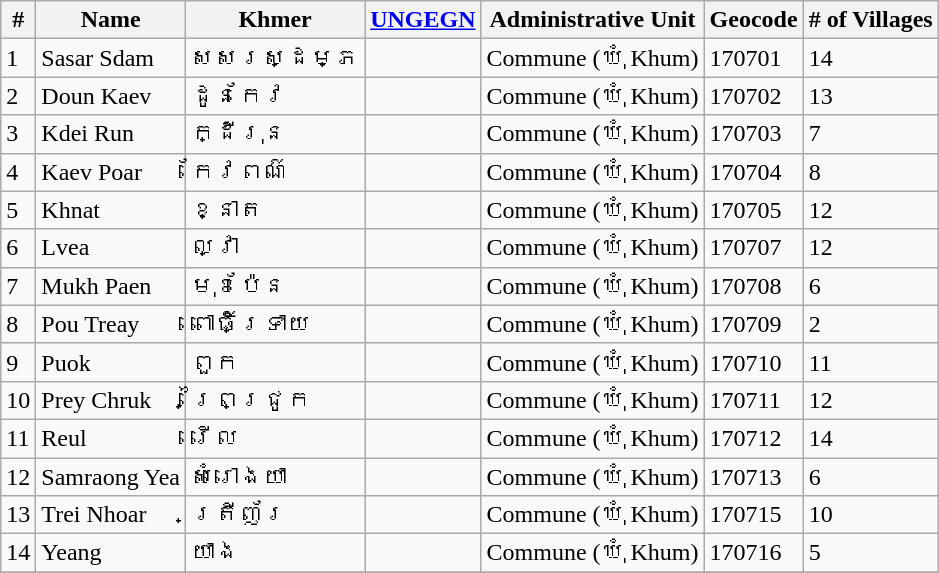<table class="wikitable sortable">
<tr>
<th>#</th>
<th>Name</th>
<th>Khmer</th>
<th><a href='#'>UNGEGN</a></th>
<th>Administrative Unit</th>
<th>Geocode</th>
<th># of Villages</th>
</tr>
<tr>
<td>1</td>
<td>Sasar Sdam</td>
<td>សសរស្ដម្ភ</td>
<td></td>
<td>Commune (ឃុំ Khum)</td>
<td>170701</td>
<td>14</td>
</tr>
<tr>
<td>2</td>
<td>Doun Kaev</td>
<td>ដូនកែវ</td>
<td></td>
<td>Commune (ឃុំ Khum)</td>
<td>170702</td>
<td>13</td>
</tr>
<tr>
<td>3</td>
<td>Kdei Run</td>
<td>ក្ដីរុន</td>
<td></td>
<td>Commune (ឃុំ Khum)</td>
<td>170703</td>
<td>7</td>
</tr>
<tr>
<td>4</td>
<td>Kaev Poar</td>
<td>កែវពណ៌</td>
<td></td>
<td>Commune (ឃុំ Khum)</td>
<td>170704</td>
<td>8</td>
</tr>
<tr>
<td>5</td>
<td>Khnat</td>
<td>ខ្នាត</td>
<td></td>
<td>Commune (ឃុំ Khum)</td>
<td>170705</td>
<td>12</td>
</tr>
<tr>
<td>6</td>
<td>Lvea</td>
<td>ល្វា</td>
<td></td>
<td>Commune (ឃុំ Khum)</td>
<td>170707</td>
<td>12</td>
</tr>
<tr>
<td>7</td>
<td>Mukh Paen</td>
<td>មុខប៉ែន</td>
<td></td>
<td>Commune (ឃុំ Khum)</td>
<td>170708</td>
<td>6</td>
</tr>
<tr>
<td>8</td>
<td>Pou Treay</td>
<td>ពោធិ៍ទ្រាយ</td>
<td></td>
<td>Commune (ឃុំ Khum)</td>
<td>170709</td>
<td>2</td>
</tr>
<tr>
<td>9</td>
<td>Puok</td>
<td>ពួក</td>
<td></td>
<td>Commune (ឃុំ Khum)</td>
<td>170710</td>
<td>11</td>
</tr>
<tr>
<td>10</td>
<td>Prey Chruk</td>
<td>ព្រៃជ្រូក</td>
<td></td>
<td>Commune (ឃុំ Khum)</td>
<td>170711</td>
<td>12</td>
</tr>
<tr>
<td>11</td>
<td>Reul</td>
<td>រើល</td>
<td></td>
<td>Commune (ឃុំ Khum)</td>
<td>170712</td>
<td>14</td>
</tr>
<tr>
<td>12</td>
<td>Samraong Yea</td>
<td>សំរោងយា</td>
<td></td>
<td>Commune (ឃុំ Khum)</td>
<td>170713</td>
<td>6</td>
</tr>
<tr>
<td>13</td>
<td>Trei Nhoar</td>
<td>ត្រីញ័រ</td>
<td></td>
<td>Commune (ឃុំ Khum)</td>
<td>170715</td>
<td>10</td>
</tr>
<tr>
<td>14</td>
<td>Yeang</td>
<td>យាង</td>
<td></td>
<td>Commune (ឃុំ Khum)</td>
<td>170716</td>
<td>5</td>
</tr>
<tr>
</tr>
</table>
